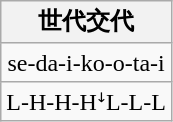<table class="wikitable" style="text-align:center">
<tr>
<th>世代交代</th>
</tr>
<tr>
<td>se-da-i-ko-o-ta-i</td>
</tr>
<tr>
<td>L-H-H-HꜜL-L-L</td>
</tr>
</table>
